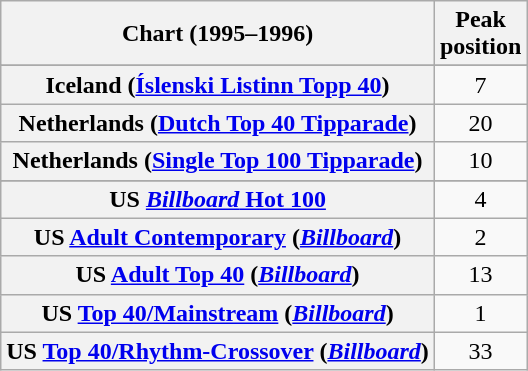<table class="wikitable sortable plainrowheaders" style="text-align:center">
<tr>
<th scope="col">Chart (1995–1996)</th>
<th scope="col">Peak<br>position</th>
</tr>
<tr>
</tr>
<tr>
</tr>
<tr>
</tr>
<tr>
</tr>
<tr>
<th scope="row">Iceland (<a href='#'>Íslenski Listinn Topp 40</a>)</th>
<td>7</td>
</tr>
<tr>
<th scope="row">Netherlands (<a href='#'>Dutch Top 40 Tipparade</a>)</th>
<td>20</td>
</tr>
<tr>
<th scope="row">Netherlands (<a href='#'>Single Top 100 Tipparade</a>)</th>
<td>10</td>
</tr>
<tr>
</tr>
<tr>
</tr>
<tr>
</tr>
<tr>
<th scope="row">US <a href='#'><em>Billboard</em> Hot 100</a></th>
<td>4</td>
</tr>
<tr>
<th scope="row">US <a href='#'>Adult Contemporary</a> (<em><a href='#'>Billboard</a></em>)</th>
<td>2</td>
</tr>
<tr>
<th scope="row">US <a href='#'>Adult Top 40</a> (<em><a href='#'>Billboard</a></em>)</th>
<td>13</td>
</tr>
<tr>
<th scope="row">US <a href='#'>Top 40/Mainstream</a> (<em><a href='#'>Billboard</a></em>)</th>
<td>1</td>
</tr>
<tr>
<th scope="row">US <a href='#'>Top 40/Rhythm-Crossover</a> (<em><a href='#'>Billboard</a></em>)</th>
<td>33</td>
</tr>
</table>
